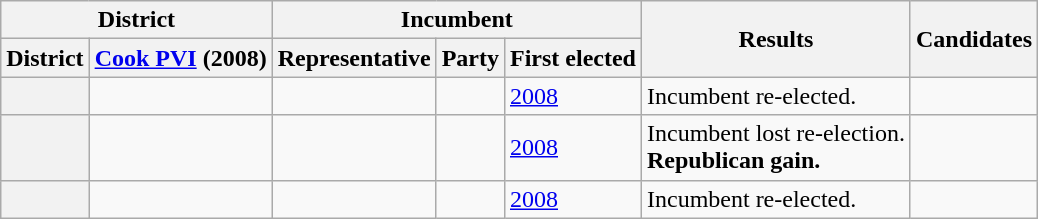<table class="wikitable sortable">
<tr>
<th colspan=2>District</th>
<th colspan=3>Incumbent</th>
<th rowspan=2>Results</th>
<th rowspan=2>Candidates</th>
</tr>
<tr valign=bottom>
<th>District</th>
<th><a href='#'>Cook PVI</a> (2008)</th>
<th>Representative</th>
<th>Party</th>
<th>First elected</th>
</tr>
<tr>
<th></th>
<td></td>
<td></td>
<td></td>
<td><a href='#'>2008</a></td>
<td>Incumbent re-elected.</td>
<td nowrap></td>
</tr>
<tr>
<th></th>
<td></td>
<td></td>
<td></td>
<td><a href='#'>2008</a></td>
<td>Incumbent lost re-election.<br><strong>Republican gain.</strong></td>
<td nowrap></td>
</tr>
<tr>
<th></th>
<td></td>
<td></td>
<td></td>
<td><a href='#'>2008</a></td>
<td>Incumbent re-elected.</td>
<td nowrap></td>
</tr>
</table>
